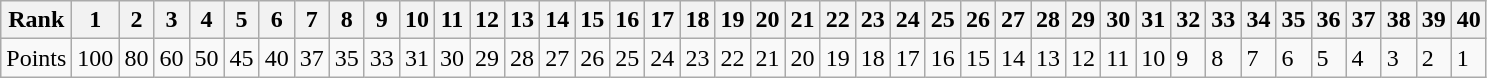<table class="wikitable">
<tr>
<th>Rank</th>
<th>1</th>
<th>2</th>
<th>3</th>
<th>4</th>
<th>5</th>
<th>6</th>
<th>7</th>
<th>8</th>
<th>9</th>
<th>10</th>
<th>11</th>
<th>12</th>
<th>13</th>
<th>14</th>
<th>15</th>
<th>16</th>
<th>17</th>
<th>18</th>
<th>19</th>
<th>20</th>
<th>21</th>
<th>22</th>
<th>23</th>
<th>24</th>
<th>25</th>
<th>26</th>
<th>27</th>
<th>28</th>
<th>29</th>
<th>30</th>
<th>31</th>
<th>32</th>
<th>33</th>
<th>34</th>
<th>35</th>
<th>36</th>
<th>37</th>
<th>38</th>
<th>39</th>
<th>40</th>
</tr>
<tr>
<td>Points</td>
<td>100</td>
<td>80</td>
<td>60</td>
<td>50</td>
<td>45</td>
<td>40</td>
<td>37</td>
<td>35</td>
<td>33</td>
<td>31</td>
<td>30</td>
<td>29</td>
<td>28</td>
<td>27</td>
<td>26</td>
<td>25</td>
<td>24</td>
<td>23</td>
<td>22</td>
<td>21</td>
<td>20</td>
<td>19</td>
<td>18</td>
<td>17</td>
<td>16</td>
<td>15</td>
<td>14</td>
<td>13</td>
<td>12</td>
<td>11</td>
<td>10</td>
<td>9</td>
<td>8</td>
<td>7</td>
<td>6</td>
<td>5</td>
<td>4</td>
<td>3</td>
<td>2</td>
<td>1</td>
</tr>
</table>
